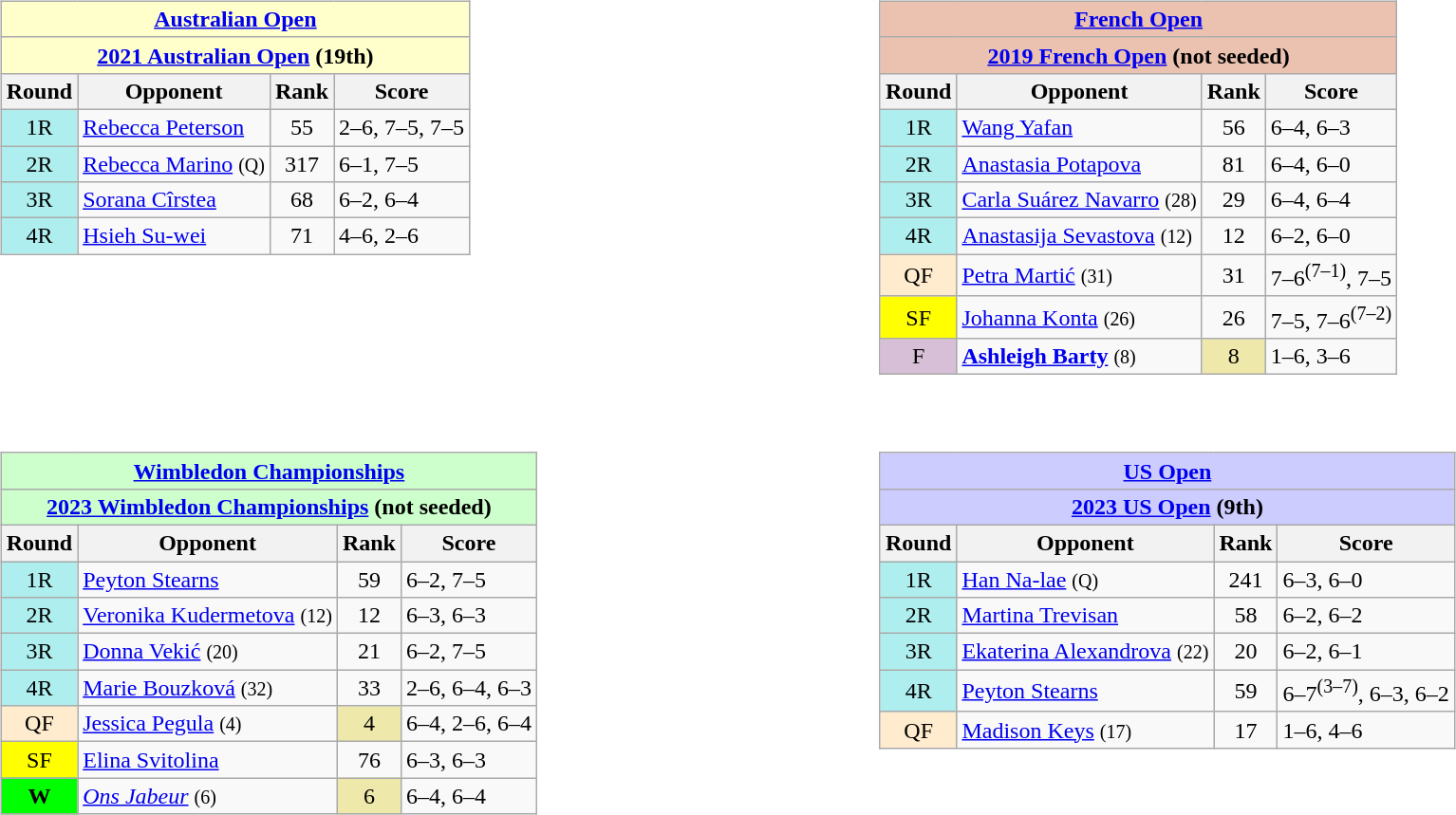<table style="width:95%;">
<tr valign="top">
<td><br><table class="wikitable nowrap" style="float:left;">
<tr>
<td colspan="4" style="background:#ffc; font-weight:bold; text-align:center;"><a href='#'>Australian Open</a></td>
</tr>
<tr>
<td colspan="4" style="background:#ffc; font-weight:bold; text-align:center;"><a href='#'>2021 Australian Open</a> (19th)</td>
</tr>
<tr>
<th>Round</th>
<th>Opponent</th>
<th>Rank</th>
<th>Score</th>
</tr>
<tr>
<td style="background:#afeeee; text-align:center;">1R</td>
<td> <a href='#'>Rebecca Peterson</a></td>
<td style="text-align:center;">55</td>
<td>2–6, 7–5, 7–5</td>
</tr>
<tr>
<td style="background:#afeeee; text-align:center;">2R</td>
<td> <a href='#'>Rebecca Marino</a> <small>(Q)</small></td>
<td style="text-align:center;">317</td>
<td>6–1, 7–5</td>
</tr>
<tr>
<td style="background:#afeeee; text-align:center;">3R</td>
<td> <a href='#'>Sorana Cîrstea</a></td>
<td style="text-align:center;">68</td>
<td>6–2, 6–4</td>
</tr>
<tr>
<td style="background:#afeeee; text-align:center;">4R</td>
<td> <a href='#'>Hsieh Su-wei</a></td>
<td style="text-align:center;">71</td>
<td>4–6, 2–6</td>
</tr>
</table>
</td>
<td><br><table style="width:50px;">
<tr>
<td></td>
</tr>
</table>
</td>
<td><br><table class="wikitable nowrap" style="float:left;">
<tr>
<td colspan="4" style="background:#ebc2af; font-weight:bold; text-align:center;"><a href='#'>French Open</a></td>
</tr>
<tr>
<td colspan="4" style="background:#ebc2af; font-weight:bold; text-align:center;"><a href='#'>2019 French Open</a> (not seeded)</td>
</tr>
<tr>
<th>Round</th>
<th>Opponent</th>
<th>Rank</th>
<th>Score</th>
</tr>
<tr>
<td style="background:#afeeee; text-align:center;">1R</td>
<td> <a href='#'>Wang Yafan</a></td>
<td style="text-align:center;">56</td>
<td>6–4, 6–3</td>
</tr>
<tr>
<td style="background:#afeeee; text-align:center;">2R</td>
<td> <a href='#'>Anastasia Potapova</a></td>
<td style="text-align:center;">81</td>
<td>6–4, 6–0</td>
</tr>
<tr>
<td style="background:#afeeee; text-align:center;">3R</td>
<td> <a href='#'>Carla Suárez Navarro</a> <small>(28)</small></td>
<td style="text-align:center;">29</td>
<td>6–4, 6–4</td>
</tr>
<tr>
<td style="background:#afeeee; text-align:center;">4R</td>
<td><em></em> <a href='#'>Anastasija Sevastova</a> <small>(12)</small></td>
<td style="text-align:center;">12</td>
<td>6–2, 6–0</td>
</tr>
<tr>
<td style="background:#ffebcd; text-align:center;">QF</td>
<td> <a href='#'>Petra Martić</a> <small>(31)</small></td>
<td style="text-align:center;">31</td>
<td>7–6<sup>(7–1)</sup>, 7–5</td>
</tr>
<tr>
<td style="background:yellow; text-align:center;">SF</td>
<td><em></em> <a href='#'>Johanna Konta</a> <small>(26)</small></td>
<td style="text-align:center;">26</td>
<td>7–5, 7–6<sup>(7–2)</sup></td>
</tr>
<tr>
<td style="background:thistle; text-align:center;">F</td>
<td> <strong><a href='#'>Ashleigh Barty</a></strong> <small>(8)</small></td>
<td style="background:#EEE8AA; text-align:center;">8</td>
<td>1–6, 3–6</td>
</tr>
</table>
</td>
</tr>
<tr valign="top">
<td><br><table class="wikitable nowrap" style="float:left;">
<tr>
<td colspan="4" style="background:#cfc; font-weight:bold; text-align:center;"><a href='#'>Wimbledon Championships</a></td>
</tr>
<tr>
<td colspan="4" style="background:#cfc; font-weight:bold; text-align:center;"><a href='#'>2023 Wimbledon Championships</a> (not seeded)</td>
</tr>
<tr>
<th>Round</th>
<th>Opponent</th>
<th>Rank</th>
<th>Score</th>
</tr>
<tr>
<td style="background:#afeeee; text-align:center;">1R</td>
<td> <a href='#'>Peyton Stearns</a></td>
<td align=center>59</td>
<td>6–2, 7–5</td>
</tr>
<tr>
<td style="background:#afeeee; text-align:center;">2R</td>
<td> <a href='#'>Veronika Kudermetova</a> <small>(12)</small></td>
<td align=center>12</td>
<td>6–3, 6–3</td>
</tr>
<tr>
<td style="background:#afeeee; text-align:center;">3R</td>
<td> <a href='#'>Donna Vekić</a> <small>(20)</small></td>
<td align=center>21</td>
<td>6–2, 7–5</td>
</tr>
<tr>
<td style="background:#afeeee; text-align:center;">4R</td>
<td> <a href='#'>Marie Bouzková</a> <small>(32)</small></td>
<td align=center>33</td>
<td>2–6, 6–4, 6–3</td>
</tr>
<tr>
<td style="background:#ffebcd; text-align:center;">QF</td>
<td> <a href='#'>Jessica Pegula</a> <small>(4)</small></td>
<td bgcolor=eee8aa align=center>4</td>
<td>6–4, 2–6, 6–4</td>
</tr>
<tr>
<td style="background:yellow; text-align:center;">SF</td>
<td> <a href='#'>Elina Svitolina</a></td>
<td align=center>76</td>
<td>6–3, 6–3</td>
</tr>
<tr>
<td style="background:lime; text-align:center;"><strong>W</strong></td>
<td> <em><a href='#'>Ons Jabeur</a></em> <small>(6)</small></td>
<td bgcolor=eee8aa align=center>6</td>
<td>6–4, 6–4</td>
</tr>
</table>
</td>
<td><br><table>
<tr>
<td></td>
</tr>
</table>
</td>
<td><br><table class="wikitable nowrap" style="float:left;">
<tr>
<td colspan="4" style="background:#ccf; font-weight:bold; text-align:center;"><a href='#'>US Open</a></td>
</tr>
<tr>
<td colspan="4" style="background:#ccf; font-weight:bold; text-align:center;"><a href='#'>2023 US Open</a> (9th)</td>
</tr>
<tr>
<th>Round</th>
<th>Opponent</th>
<th>Rank</th>
<th>Score</th>
</tr>
<tr>
<td style="background:#afeeee; text-align:center;">1R</td>
<td> <a href='#'>Han Na-lae</a> <small>(Q)</small></td>
<td style="text-align:center;">241</td>
<td>6–3, 6–0</td>
</tr>
<tr>
<td style="background:#afeeee; text-align:center;">2R</td>
<td> <a href='#'>Martina Trevisan</a></td>
<td style="text-align:center;">58</td>
<td>6–2, 6–2</td>
</tr>
<tr>
<td style="background:#afeeee; text-align:center;">3R</td>
<td> <a href='#'>Ekaterina Alexandrova</a> <small>(22)</small></td>
<td style="text-align:center;">20</td>
<td>6–2, 6–1</td>
</tr>
<tr>
<td style="background:#afeeee; text-align:center;">4R</td>
<td> <a href='#'>Peyton Stearns</a></td>
<td style="text-align:center;">59</td>
<td>6–7<sup>(3–7)</sup>, 6–3, 6–2</td>
</tr>
<tr>
<td style="background:#ffebcd; text-align:center;">QF</td>
<td> <a href='#'>Madison Keys</a> <small>(17)</small></td>
<td style="text-align:center;">17</td>
<td>1–6, 4–6</td>
</tr>
</table>
</td>
</tr>
</table>
